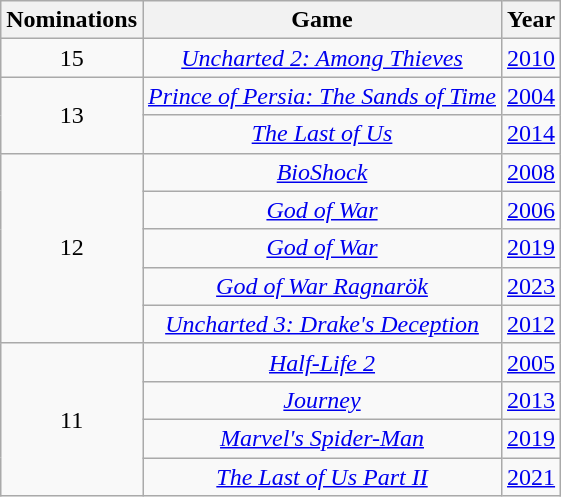<table class="wikitable sortable" width="auto" style="text-align: center">
<tr>
<th>Nominations</th>
<th>Game</th>
<th>Year</th>
</tr>
<tr>
<td>15</td>
<td><em><a href='#'>Uncharted 2: Among Thieves</a></em></td>
<td><a href='#'>2010</a></td>
</tr>
<tr>
<td rowspan="2">13</td>
<td><em><a href='#'>Prince of Persia: The Sands of Time</a></em></td>
<td><a href='#'>2004</a></td>
</tr>
<tr>
<td><em><a href='#'>The Last of Us</a></em></td>
<td><a href='#'>2014</a></td>
</tr>
<tr>
<td rowspan="5">12</td>
<td><em><a href='#'>BioShock</a></em></td>
<td><a href='#'>2008</a></td>
</tr>
<tr>
<td><em><a href='#'>God of War</a></em></td>
<td><a href='#'>2006</a></td>
</tr>
<tr>
<td><em><a href='#'>God of War</a></em></td>
<td><a href='#'>2019</a></td>
</tr>
<tr>
<td><em><a href='#'>God of War Ragnarök</a></em></td>
<td><a href='#'>2023</a></td>
</tr>
<tr>
<td><em><a href='#'>Uncharted 3: Drake's Deception</a></em></td>
<td><a href='#'>2012</a></td>
</tr>
<tr>
<td rowspan="4">11</td>
<td><em><a href='#'>Half-Life 2</a></em></td>
<td><a href='#'>2005</a></td>
</tr>
<tr>
<td><em><a href='#'>Journey</a></em></td>
<td><a href='#'>2013</a></td>
</tr>
<tr>
<td><em><a href='#'>Marvel's Spider-Man</a></em></td>
<td><a href='#'>2019</a></td>
</tr>
<tr>
<td><em><a href='#'>The Last of Us Part II</a></em></td>
<td><a href='#'>2021</a></td>
</tr>
</table>
